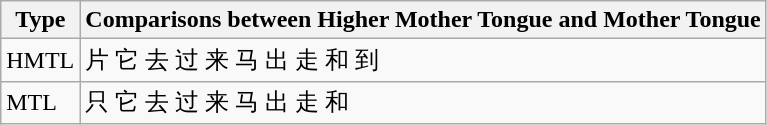<table class="wikitable">
<tr>
<th>Type</th>
<th>Comparisons between Higher Mother Tongue and Mother Tongue</th>
</tr>
<tr>
<td>HMTL</td>
<td>片 它 去 过 来 马 出 走 和 到</td>
</tr>
<tr>
<td>MTL</td>
<td>只 它 去 过 来 马 出 走 和</td>
</tr>
</table>
